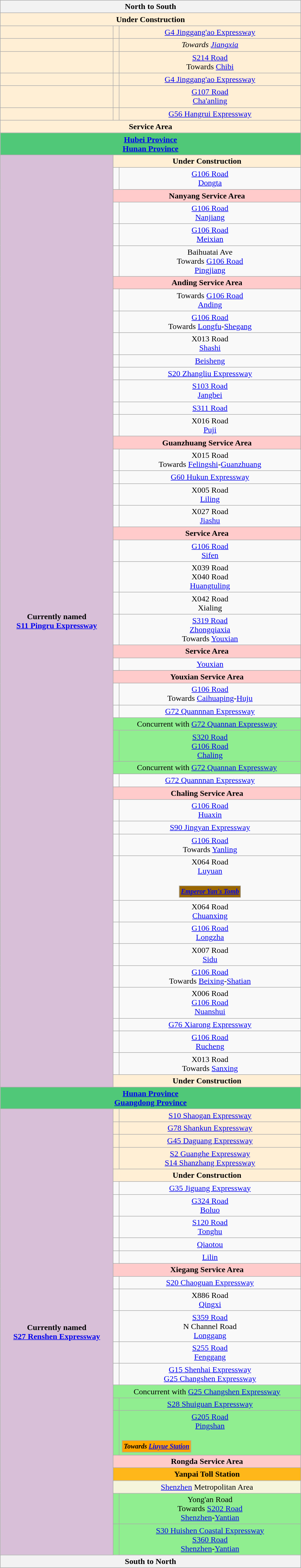<table class="wikitable" style="text-align:center; width:600px;">
<tr>
<th colspan="3"> North to South </th>
</tr>
<tr style="background:#ffefd5;">
<td colspan="3"> <strong>Under Construction</strong> </td>
</tr>
<tr style="background:#ffefd5;">
<td></td>
<td><br></td>
<td> <a href='#'>G4 Jinggang'ao Expressway</a></td>
</tr>
<tr style="background:#ffefd5;">
<td></td>
<td></td>
<td><em>Towards <a href='#'>Jiangxia</a></td>
</tr>
<tr style="background:#ffefd5;">
<td></td>
<td></td>
<td> <a href='#'>S214 Road</a><br></em>Towards <a href='#'>Chibi</a><em></td>
</tr>
<tr style="background:#ffefd5;">
<td></td>
<td></td>
<td> <a href='#'>G4 Jinggang'ao Expressway</a></td>
</tr>
<tr style="background:#ffefd5;">
<td></td>
<td></td>
<td> <a href='#'>G107 Road</a><br></em><a href='#'>Cha'anling</a><em></td>
</tr>
<tr style="background:#ffefd5;">
<td></td>
<td></td>
<td> <a href='#'>G56 Hangrui Expressway</a></td>
</tr>
<tr style="background:#ffefd5;">
<td colspan="7"> <strong>Service Area</strong></td>
</tr>
<tr style="background:#50c878;">
<td colspan="7"> <strong><a href='#'>Hubei Province</a></strong> <br> <strong><a href='#'>Hunan Province</a></strong> </td>
</tr>
<tr>
<td rowspan="48"  style="background:#d8bfd8;"><strong>Currently named<br> <a href='#'>S11 Pingru Expressway</a></strong></td>
<td style="background:#ffefd5;" colspan="3"> <strong>Under Construction</strong> </td>
</tr>
<tr>
<td></td>
<td> <a href='#'>G106 Road</a><br></em><a href='#'>Dongta</a><em></td>
</tr>
<tr style="background:#ffcbcb;">
<td colspan="7"> <strong>Nanyang Service Area</strong></td>
</tr>
<tr>
<td></td>
<td> <a href='#'>G106 Road</a><br></em><a href='#'>Nanjiang</a><em></td>
</tr>
<tr>
<td></td>
<td> <a href='#'>G106 Road</a><br></em><a href='#'>Meixian</a><em></td>
</tr>
<tr>
<td></td>
<td>Baihuatai Ave<br></em>Towards  <a href='#'>G106 Road</a><em><br></em><a href='#'>Pingjiang</a><em></td>
</tr>
<tr style="background:#ffcbcb;">
<td colspan="7"> <strong>Anding Service Area</strong></td>
</tr>
<tr>
<td></td>
<td></em>Towards  <a href='#'>G106 Road</a><em><br></em><a href='#'>Anding</a><em></td>
</tr>
<tr>
<td></td>
<td> <a href='#'>G106 Road</a><br></em>Towards <a href='#'>Longfu</a>-<a href='#'>Shegang</a><em></td>
</tr>
<tr>
<td></td>
<td> X013 Road<br></em><a href='#'>Shashi</a><em></td>
</tr>
<tr>
<td></td>
<td></em><a href='#'>Beisheng</a><em></td>
</tr>
<tr>
<td></td>
<td> <a href='#'>S20 Zhangliu Expressway</a></td>
</tr>
<tr>
<td></td>
<td> <a href='#'>S103 Road</a><br></em><a href='#'>Jangbei</a><em></td>
</tr>
<tr>
<td></td>
<td> <a href='#'>S311 Road</a></td>
</tr>
<tr>
<td></td>
<td> X016 Road<br></em><a href='#'>Puji</a><em></td>
</tr>
<tr style="background:#ffcbcb;">
<td colspan="7"> <strong>Guanzhuang Service Area</strong></td>
</tr>
<tr>
<td></td>
<td> X015 Road<br></em>Towards <a href='#'>Felingshi</a>-<a href='#'>Guanzhuang</a><em></td>
</tr>
<tr>
<td></td>
<td> <a href='#'>G60 Hukun Expressway</a></td>
</tr>
<tr>
<td></td>
<td> X005 Road<br></em><a href='#'>Liling</a><em></td>
</tr>
<tr>
<td></td>
<td> X027 Road<br></em><a href='#'>Jiashu</a><em></td>
</tr>
<tr style="background:#ffcbcb;">
<td colspan="7"> <strong>Service Area</strong></td>
</tr>
<tr>
<td></td>
<td> <a href='#'>G106 Road</a><br></em><a href='#'>Sifen</a><em></td>
</tr>
<tr>
<td></td>
<td> X039 Road<br> X040 Road<br></em><a href='#'>Huangtuling</a><em></td>
</tr>
<tr>
<td></td>
<td> X042 Road<br></em>Xialing<em></td>
</tr>
<tr>
<td></td>
<td> <a href='#'>S319 Road</a><br></em><a href='#'>Zhongqiaxia</a><em><br></em>Towards <a href='#'>Youxian</a><em></td>
</tr>
<tr style="background:#ffcbcb;">
<td colspan="7"> <strong>Service Area</strong></td>
</tr>
<tr>
<td></td>
<td></em><a href='#'>Youxian</a><em></td>
</tr>
<tr style="background:#ffcbcb;">
<td colspan="7"> <strong>Youxian Service Area</strong></td>
</tr>
<tr>
<td></td>
<td> <a href='#'>G106 Road</a><br></em>Towards <a href='#'>Caihuaping</a>-<a href='#'>Huju</a><em></td>
</tr>
<tr>
<td></td>
<td> <a href='#'>G72 Quannnan Expressway</a></td>
</tr>
<tr style="background:#90ee90;">
<td colspan="7"> Concurrent with  <a href='#'>G72 Quannan Expressway</a> </td>
</tr>
<tr style="background:#90ee90;">
<td></td>
<td> <a href='#'>S320 Road</a><br> <a href='#'>G106 Road</a><br></em><a href='#'>Chaling</a><em></td>
</tr>
<tr style="background:#90ee90;">
<td colspan="7"> Concurrent with  <a href='#'>G72 Quannan Expressway</a> </td>
</tr>
<tr>
<td></td>
<td> <a href='#'>G72 Quannnan Expressway</a></td>
</tr>
<tr style="background:#ffcbcb;">
<td colspan="7"> <strong>Chaling Service Area</strong></td>
</tr>
<tr>
<td></td>
<td> <a href='#'>G106 Road</a><br></em><a href='#'>Huaxin</a><em></td>
</tr>
<tr>
<td></td>
<td> <a href='#'>S90 Jingyan Expressway</a></td>
</tr>
<tr>
<td></td>
<td> <a href='#'>G106 Road</a><br></em>Towards <a href='#'>Yanling</a><em></td>
</tr>
<tr align="center">
<td></td>
<td> X064 Road<br></em><a href='#'>Luyuan</a><em><br><br><table border=0>
<tr size=40>
<td bgcolor=#960 style="font-size: 10pt; color: white" align=center><strong><a href='#'><span>Emperor Yan's Tomb</span></a></strong></td>
</tr>
</table>
</td>
</tr>
<tr>
<td></td>
<td> X064 Road<br></em><a href='#'>Chuanxing</a><em></td>
</tr>
<tr>
<td></td>
<td> <a href='#'>G106 Road</a><br></em><a href='#'>Longzha</a><em></td>
</tr>
<tr>
<td></td>
<td> X007 Road<br></em><a href='#'>Sidu</a><em></td>
</tr>
<tr>
<td></td>
<td> <a href='#'>G106 Road</a><br></em>Towards <a href='#'>Beixing</a>-<a href='#'>Shatian</a><em></td>
</tr>
<tr>
<td></td>
<td> X006 Road<br> <a href='#'>G106 Road</a><br></em><a href='#'>Nuanshui</a><em></td>
</tr>
<tr>
<td></td>
<td> <a href='#'>G76 Xiarong Expressway</a></td>
</tr>
<tr>
<td></td>
<td> <a href='#'>G106 Road</a><br></em><a href='#'>Rucheng</a><em></td>
</tr>
<tr>
<td></td>
<td> X013 Road<br></em>Towards <a href='#'>Sanxing</a><em></td>
</tr>
<tr style="background:#ffefd5;">
<td colspan="3"> <strong>Under Construction</strong> </td>
</tr>
<tr style="background:#50c878;">
<td colspan="7"> <strong><a href='#'>Hunan Province</a></strong> <br> <strong><a href='#'>Guangdong Province</a></strong> </td>
</tr>
<tr>
<td rowspan="24" style="background:#d8bfd8;"><strong>Currently named<br> <a href='#'>S27 Renshen Expressway</a></strong></td>
<td style="background:#ffefd5;"></td>
<td style="background:#ffefd5;"> <a href='#'>S10 Shaogan Expressway</a></td>
</tr>
<tr style="background:#ffefd5;">
<td></td>
<td> <a href='#'>G78 Shankun Expressway</a></td>
</tr>
<tr style="background:#ffefd5;">
<td></td>
<td> <a href='#'>G45 Daguang Expressway</a></td>
</tr>
<tr style="background:#ffefd5;">
<td></td>
<td> <a href='#'>S2 Guanghe Expressway</a><br>  <a href='#'>S14 Shanzhang Expressway</a></td>
</tr>
<tr>
<td style="background:#ffefd5;" colspan="3"> <strong>Under Construction</strong> </td>
</tr>
<tr>
<td></td>
<td> <a href='#'>G35 Jiguang Expressway</a></td>
</tr>
<tr>
<td></td>
<td> <a href='#'>G324 Road</a><br></em><a href='#'>Boluo</a><em></td>
</tr>
<tr>
<td></td>
<td> <a href='#'>S120 Road</a><br></em><a href='#'>Tonghu</a><em></td>
</tr>
<tr>
<td></td>
<td></em><a href='#'>Qiaotou</a><em></td>
</tr>
<tr>
<td></td>
<td></em><a href='#'>Lilin</a><em></td>
</tr>
<tr style="background:#ffcbcb;">
<td colspan="7"> <strong>Xiegang Service Area</strong></td>
</tr>
<tr>
<td></td>
<td> <a href='#'>S20 Chaoguan Expressway</a></td>
</tr>
<tr>
<td></td>
<td> X886 Road<br></em><a href='#'>Qingxi</a><em></td>
</tr>
<tr>
<td></td>
<td> <a href='#'>S359 Road</a><br>N Channel Road<br></em><a href='#'>Longgang</a><em></td>
</tr>
<tr>
<td></td>
<td> <a href='#'>S255 Road</a><br></em><a href='#'>Fenggang</a><em></td>
</tr>
<tr>
<td></td>
<td> <a href='#'>G15 Shenhai Expressway</a><br> <a href='#'>G25 Changshen Expressway</a></td>
</tr>
<tr style="background:#90ee90;">
<td colspan="7"> Concurrent with  <a href='#'>G25 Changshen Expressway</a></td>
</tr>
<tr style="background:#90ee90;">
<td></td>
<td> <a href='#'>S28 Shuiguan Expressway</a></td>
</tr>
<tr style="background:#90ee90;">
<td></td>
<td> <a href='#'>G205 Road</a><br></em><a href='#'>Pingshan</a><em><br><br><table border=0>
<tr size=40>
<td bgcolor="#FF A5 00" style="font-size: 10pt; color: "#000000"" align=center> <strong><em>Towards <a href='#'><span>Liuyue Station</span></a></em></strong></td>
</tr>
</table>
</td>
</tr>
<tr style="background:#ffcbcb;">
<td colspan="7"> <strong>Rongda Service Area</strong></td>
</tr>
<tr style="background:#ffb71a;">
<td colspan="7"> <strong>Yanpai Toll Station</strong></td>
</tr>
<tr>
<td colspan="7" align="center" bgcolor="#F5 F5 DC"> <a href='#'>Shenzhen</a> Metropolitan Area </td>
</tr>
<tr style="background:#90ee90;">
<td></td>
<td>Yong'an Road<br></em>Towards  <a href='#'>S202 Road</a><em><br></em><a href='#'>Shenzhen</a>-<a href='#'>Yantian</a><em></td>
</tr>
<tr style="background:#90ee90;">
<td><br></td>
<td> <a href='#'>S30 Huishen Coastal Expressway</a><br> <a href='#'>S360 Road</a><br></em><a href='#'>Shenzhen</a>-<a href='#'>Yantian</a><em></td>
</tr>
<tr>
<th colspan="3"> South to North </th>
</tr>
</table>
